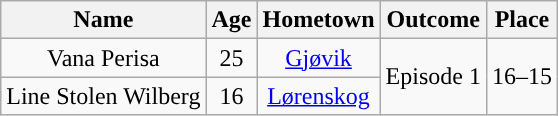<table class="wikitable sortable" style="text-align:center;">
<tr>
<th>Name</th>
<th>Age</th>
<th>Hometown</th>
<th>Outcome</th>
<th>Place</th>
</tr>
<tr>
<td>Vana Perisa</td>
<td>25</td>
<td><a href='#'>Gjøvik</a></td>
<td rowspan="2">Episode 1</td>
<td rowspan="2">16–15</td>
</tr>
<tr>
<td>Line Stolen Wilberg</td>
<td>16</td>
<td><a href='#'>Lørenskog</a></td>
</tr>
</table>
